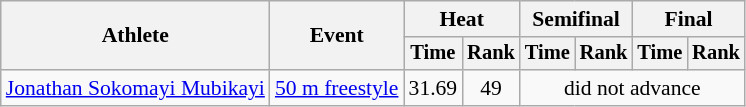<table class=wikitable style="font-size:90%">
<tr>
<th rowspan=2>Athlete</th>
<th rowspan=2>Event</th>
<th colspan="2">Heat</th>
<th colspan="2">Semifinal</th>
<th colspan="2">Final</th>
</tr>
<tr style="font-size:95%">
<th>Time</th>
<th>Rank</th>
<th>Time</th>
<th>Rank</th>
<th>Time</th>
<th>Rank</th>
</tr>
<tr align=center>
<td align=left><a href='#'>Jonathan Sokomayi Mubikayi</a></td>
<td align=left><a href='#'>50 m freestyle</a></td>
<td>31.69</td>
<td>49</td>
<td colspan=4>did not advance</td>
</tr>
</table>
